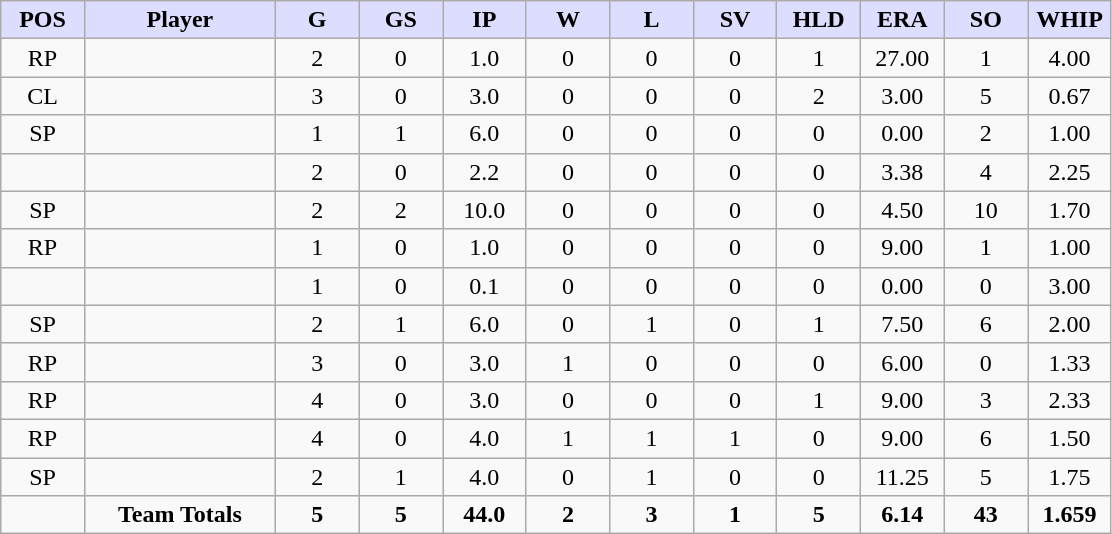<table class="wikitable sortable">
<tr>
<th style="background:#ddf; width:7%;">POS</th>
<th style="background:#ddf; width:16%;">Player</th>
<th style="background:#ddf; width:7%;">G</th>
<th style="background:#ddf; width:7%;">GS</th>
<th style="background:#ddf; width:7%;">IP</th>
<th style="background:#ddf; width:7%;">W</th>
<th style="background:#ddf; width:7%;">L</th>
<th style="background:#ddf; width:7%;">SV</th>
<th style="background:#ddf; width:7%;">HLD</th>
<th style="background:#ddf; width:7%;">ERA</th>
<th style="background:#ddf; width:7%;">SO</th>
<th style="background:#ddf; width:7%;">WHIP</th>
</tr>
<tr style="text-align:center;">
<td>RP</td>
<td></td>
<td>2</td>
<td>0</td>
<td>1.0</td>
<td>0</td>
<td>0</td>
<td>0</td>
<td>1</td>
<td>27.00</td>
<td>1</td>
<td>4.00</td>
</tr>
<tr style="text-align:center;">
<td>CL</td>
<td></td>
<td>3</td>
<td>0</td>
<td>3.0</td>
<td>0</td>
<td>0</td>
<td>0</td>
<td>2</td>
<td>3.00</td>
<td>5</td>
<td>0.67</td>
</tr>
<tr style="text-align:center;">
<td>SP</td>
<td></td>
<td>1</td>
<td>1</td>
<td>6.0</td>
<td>0</td>
<td>0</td>
<td>0</td>
<td>0</td>
<td>0.00</td>
<td>2</td>
<td>1.00</td>
</tr>
<tr style="text-align:center;">
<td></td>
<td></td>
<td>2</td>
<td>0</td>
<td>2.2</td>
<td>0</td>
<td>0</td>
<td>0</td>
<td>0</td>
<td>3.38</td>
<td>4</td>
<td>2.25</td>
</tr>
<tr style="text-align:center;">
<td>SP</td>
<td></td>
<td>2</td>
<td>2</td>
<td>10.0</td>
<td>0</td>
<td>0</td>
<td>0</td>
<td>0</td>
<td>4.50</td>
<td>10</td>
<td>1.70</td>
</tr>
<tr style="text-align:center;">
<td>RP</td>
<td></td>
<td>1</td>
<td>0</td>
<td>1.0</td>
<td>0</td>
<td>0</td>
<td>0</td>
<td>0</td>
<td>9.00</td>
<td>1</td>
<td>1.00</td>
</tr>
<tr style="text-align:center;">
<td></td>
<td></td>
<td>1</td>
<td>0</td>
<td>0.1</td>
<td>0</td>
<td>0</td>
<td>0</td>
<td>0</td>
<td>0.00</td>
<td>0</td>
<td>3.00</td>
</tr>
<tr style="text-align:center;">
<td>SP</td>
<td></td>
<td>2</td>
<td>1</td>
<td>6.0</td>
<td>0</td>
<td>1</td>
<td>0</td>
<td>1</td>
<td>7.50</td>
<td>6</td>
<td>2.00</td>
</tr>
<tr style="text-align:center;">
<td>RP</td>
<td></td>
<td>3</td>
<td>0</td>
<td>3.0</td>
<td>1</td>
<td>0</td>
<td>0</td>
<td>0</td>
<td>6.00</td>
<td>0</td>
<td>1.33</td>
</tr>
<tr style="text-align:center;">
<td>RP</td>
<td></td>
<td>4</td>
<td>0</td>
<td>3.0</td>
<td>0</td>
<td>0</td>
<td>0</td>
<td>1</td>
<td>9.00</td>
<td>3</td>
<td>2.33</td>
</tr>
<tr style="text-align:center;">
<td>RP</td>
<td></td>
<td>4</td>
<td>0</td>
<td>4.0</td>
<td>1</td>
<td>1</td>
<td>1</td>
<td>0</td>
<td>9.00</td>
<td>6</td>
<td>1.50</td>
</tr>
<tr style="text-align:center;">
<td>SP</td>
<td></td>
<td>2</td>
<td>1</td>
<td>4.0</td>
<td>0</td>
<td>1</td>
<td>0</td>
<td>0</td>
<td>11.25</td>
<td>5</td>
<td>1.75</td>
</tr>
<tr align="center" class="unsortable">
<td></td>
<td><strong>Team Totals</strong></td>
<td><strong>5</strong></td>
<td><strong>5</strong></td>
<td><strong>44.0</strong></td>
<td><strong>2</strong></td>
<td><strong>3</strong></td>
<td><strong>1</strong></td>
<td><strong>5</strong></td>
<td><strong>6.14</strong></td>
<td><strong>43</strong></td>
<td><strong>1.659</strong></td>
</tr>
</table>
